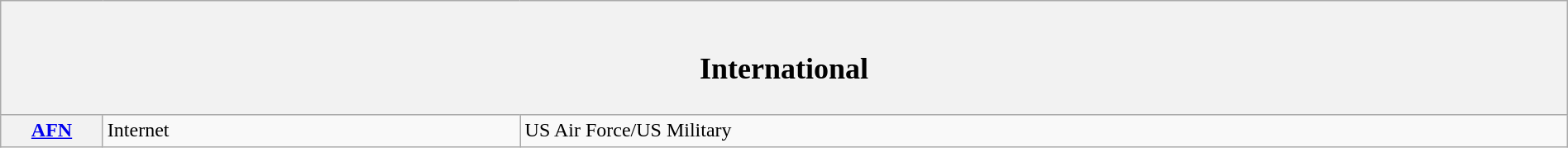<table class="wikitable mw-collapsible" style="width:100%">
<tr>
<th scope="col" colspan="4"><br><h2>International</h2></th>
</tr>
<tr>
<th scope="row" style="width: 75px;"><a href='#'>AFN</a></th>
<td colspan="2" style="width: 62px;">Internet</td>
<td>US Air Force/US Military</td>
</tr>
</table>
